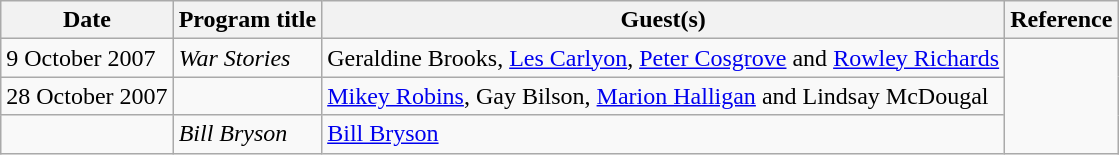<table class="wikitable">
<tr>
<th>Date</th>
<th>Program title</th>
<th>Guest(s)</th>
<th>Reference</th>
</tr>
<tr>
<td>9 October 2007</td>
<td><em>War Stories</em></td>
<td>Geraldine Brooks, <a href='#'>Les Carlyon</a>, <a href='#'>Peter Cosgrove</a> and <a href='#'>Rowley Richards</a></td>
<td rowspan=3></td>
</tr>
<tr>
<td>28 October 2007</td>
<td></td>
<td><a href='#'>Mikey Robins</a>, Gay Bilson, <a href='#'>Marion Halligan</a> and Lindsay McDougal</td>
</tr>
<tr>
<td></td>
<td><em>Bill Bryson</em></td>
<td><a href='#'>Bill Bryson</a></td>
</tr>
</table>
